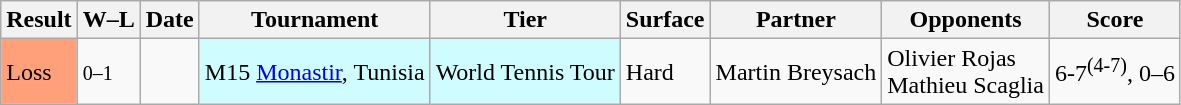<table class="sortable wikitable">
<tr>
<th>Result</th>
<th class="unsortable">W–L</th>
<th>Date</th>
<th>Tournament</th>
<th>Tier</th>
<th>Surface</th>
<th>Partner</th>
<th>Opponents</th>
<th class="unsortable">Score</th>
</tr>
<tr>
<td bgcolor=ffa07a>Loss</td>
<td><small>0–1</small></td>
<td></td>
<td style="background:#cffcff;">M15 <a href='#'>Monastir</a>, Tunisia</td>
<td style="background:#cffcff;">World Tennis Tour</td>
<td>Hard</td>
<td> Martin Breysach</td>
<td> Olivier Rojas<br> Mathieu Scaglia</td>
<td>6-7<sup>(4-7)</sup>, 0–6</td>
</tr>
</table>
